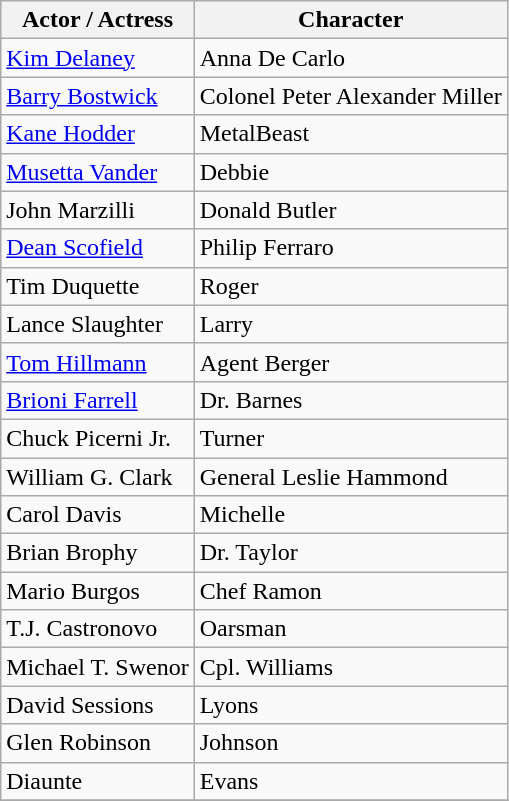<table class="wikitable">
<tr>
<th>Actor / Actress</th>
<th>Character</th>
</tr>
<tr>
<td><a href='#'>Kim Delaney</a></td>
<td>Anna De Carlo</td>
</tr>
<tr>
<td><a href='#'>Barry Bostwick</a></td>
<td>Colonel Peter Alexander Miller</td>
</tr>
<tr>
<td><a href='#'>Kane Hodder</a></td>
<td>MetalBeast</td>
</tr>
<tr>
<td><a href='#'>Musetta Vander</a></td>
<td>Debbie</td>
</tr>
<tr>
<td>John Marzilli</td>
<td>Donald Butler</td>
</tr>
<tr>
<td><a href='#'>Dean Scofield</a></td>
<td>Philip Ferraro</td>
</tr>
<tr>
<td>Tim Duquette</td>
<td>Roger</td>
</tr>
<tr>
<td>Lance Slaughter</td>
<td>Larry</td>
</tr>
<tr>
<td><a href='#'>Tom Hillmann</a></td>
<td>Agent Berger</td>
</tr>
<tr>
<td><a href='#'>Brioni Farrell</a></td>
<td>Dr. Barnes</td>
</tr>
<tr>
<td>Chuck Picerni Jr.</td>
<td>Turner</td>
</tr>
<tr>
<td>William G. Clark</td>
<td>General Leslie Hammond</td>
</tr>
<tr>
<td>Carol Davis</td>
<td>Michelle</td>
</tr>
<tr>
<td>Brian Brophy</td>
<td>Dr. Taylor</td>
</tr>
<tr>
<td>Mario Burgos</td>
<td>Chef Ramon</td>
</tr>
<tr>
<td>T.J. Castronovo</td>
<td>Oarsman</td>
</tr>
<tr>
<td>Michael T. Swenor</td>
<td>Cpl. Williams</td>
</tr>
<tr>
<td>David Sessions</td>
<td>Lyons</td>
</tr>
<tr>
<td>Glen Robinson</td>
<td>Johnson</td>
</tr>
<tr>
<td>Diaunte</td>
<td>Evans</td>
</tr>
<tr>
</tr>
</table>
